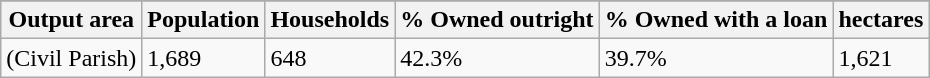<table class="wikitable">
<tr>
</tr>
<tr>
<th>Output area</th>
<th>Population</th>
<th>Households</th>
<th>% Owned outright</th>
<th>% Owned with a loan</th>
<th>hectares</th>
</tr>
<tr>
<td>(Civil Parish)</td>
<td>1,689</td>
<td>648</td>
<td>42.3%</td>
<td>39.7%</td>
<td>1,621</td>
</tr>
</table>
